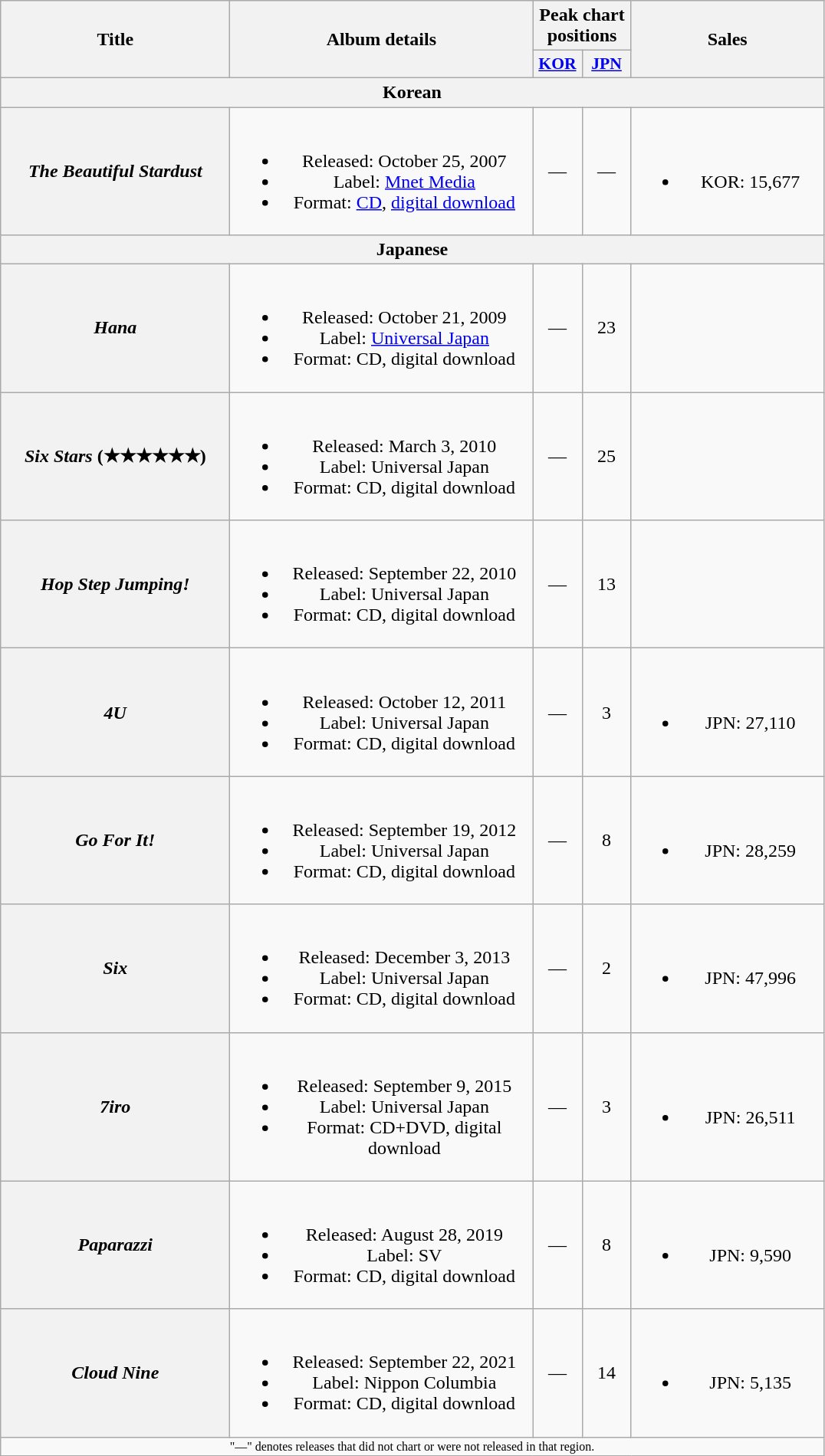<table class="wikitable plainrowheaders" style="text-align:center;">
<tr>
<th scope="col" rowspan="2" style="width:12em;">Title</th>
<th scope="col" rowspan="2" style="width:16em;">Album details</th>
<th scope="col" colspan="2">Peak chart positions</th>
<th scope="col" rowspan="2" style="width:10em;">Sales</th>
</tr>
<tr>
<th scope="col" style="width:2.5em;font-size:90%;"><a href='#'>KOR</a><br></th>
<th scope="col" style="width:2.5em;font-size:90%;"><a href='#'>JPN</a><br></th>
</tr>
<tr>
<th colspan="6">Korean</th>
</tr>
<tr>
<th scope="row"><em>The Beautiful Stardust</em></th>
<td><br><ul><li>Released: October 25, 2007</li><li>Label: <a href='#'>Mnet Media</a></li><li>Format: <a href='#'>CD</a>, <a href='#'>digital download</a></li></ul></td>
<td>—</td>
<td>—</td>
<td><br><ul><li>KOR: 15,677</li></ul></td>
</tr>
<tr>
<th colspan="6">Japanese</th>
</tr>
<tr>
<th scope="row"><em>Hana</em></th>
<td><br><ul><li>Released: October 21, 2009</li><li>Label: <a href='#'>Universal Japan</a></li><li>Format: CD, digital download</li></ul></td>
<td>—</td>
<td>23</td>
<td></td>
</tr>
<tr>
<th scope="row"><em>Six Stars</em> (★★★★★★)</th>
<td><br><ul><li>Released: March 3, 2010</li><li>Label: Universal Japan</li><li>Format: CD, digital download</li></ul></td>
<td>—</td>
<td>25</td>
<td></td>
</tr>
<tr>
<th scope="row"><em>Hop Step Jumping!</em></th>
<td><br><ul><li>Released: September 22, 2010</li><li>Label: Universal Japan</li><li>Format: CD, digital download</li></ul></td>
<td>—</td>
<td>13</td>
<td></td>
</tr>
<tr>
<th scope="row"><em>4U</em></th>
<td><br><ul><li>Released: October 12, 2011</li><li>Label: Universal Japan</li><li>Format: CD, digital download</li></ul></td>
<td>—</td>
<td>3</td>
<td><br><ul><li>JPN: 27,110</li></ul></td>
</tr>
<tr>
<th scope="row"><em>Go For It!</em></th>
<td><br><ul><li>Released: September 19, 2012</li><li>Label: Universal Japan</li><li>Format: CD, digital download</li></ul></td>
<td>—</td>
<td>8</td>
<td><br><ul><li>JPN: 28,259</li></ul></td>
</tr>
<tr>
<th scope="row"><em>Six</em></th>
<td><br><ul><li>Released: December 3, 2013</li><li>Label: Universal Japan</li><li>Format: CD, digital download</li></ul></td>
<td>—</td>
<td>2</td>
<td><br><ul><li>JPN: 47,996</li></ul></td>
</tr>
<tr>
<th scope="row"><em>7iro</em></th>
<td><br><ul><li>Released: September 9, 2015</li><li>Label: Universal Japan</li><li>Format: CD+DVD, digital download</li></ul></td>
<td>—</td>
<td>3</td>
<td><br><ul><li>JPN: 26,511</li></ul></td>
</tr>
<tr>
<th scope="row"><em>Paparazzi</em></th>
<td><br><ul><li>Released: August 28, 2019</li><li>Label: SV</li><li>Format: CD, digital download</li></ul></td>
<td>—</td>
<td>8</td>
<td><br><ul><li>JPN: 9,590</li></ul></td>
</tr>
<tr>
<th scope="row"><em>Cloud Nine</em></th>
<td><br><ul><li>Released: September 22, 2021</li><li>Label: Nippon Columbia</li><li>Format: CD, digital download</li></ul></td>
<td>—</td>
<td>14</td>
<td><br><ul><li>JPN: 5,135</li></ul></td>
</tr>
<tr>
<td colspan="6" style="font-size:8pt;">"—" denotes releases that did not chart or were not released in that region.</td>
</tr>
</table>
